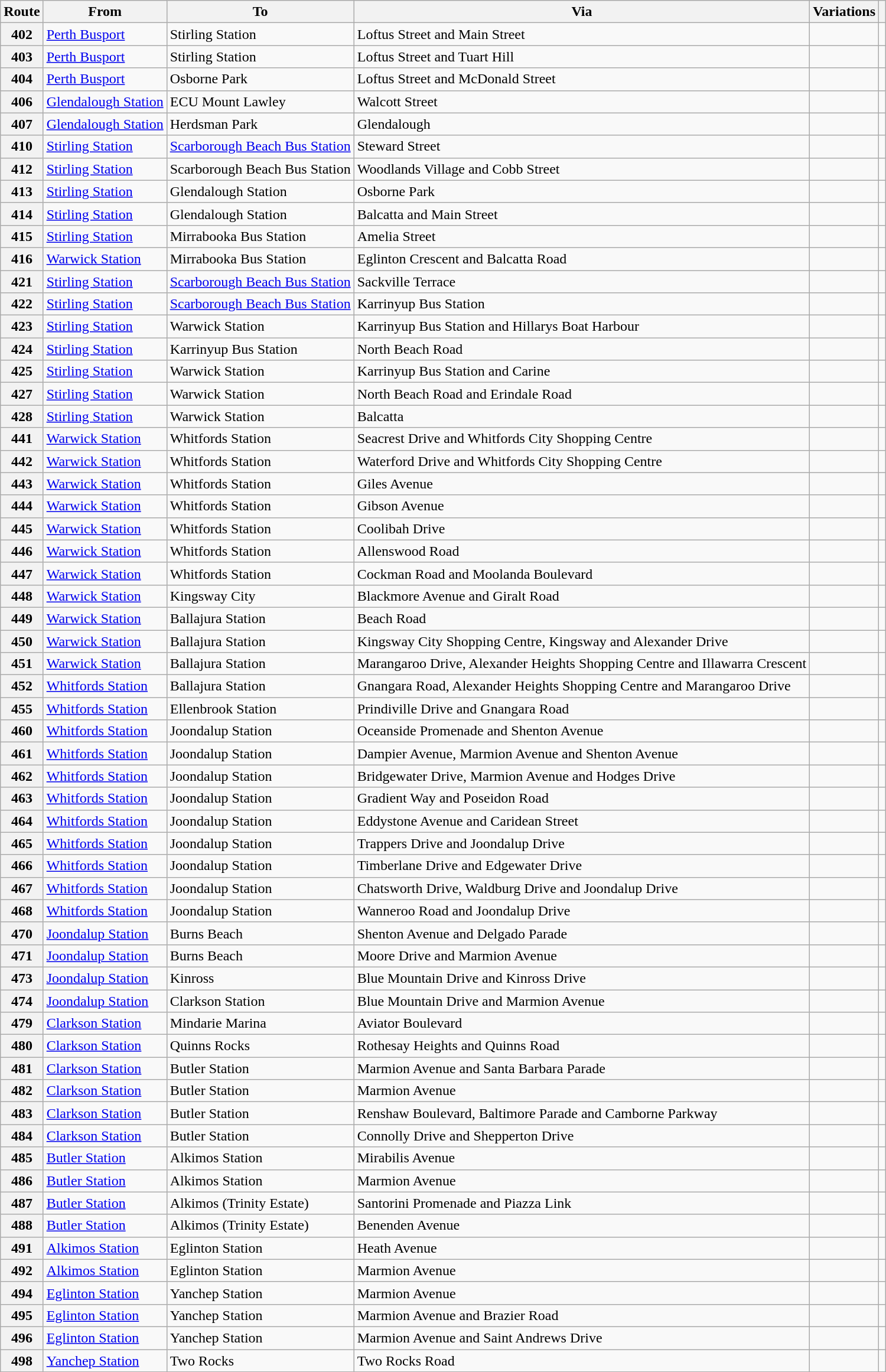<table class="wikitable sortable">
<tr>
<th data-sort-type="number">Route</th>
<th>From</th>
<th>To</th>
<th class=unsortable>Via</th>
<th class=unsortable>Variations</th>
<th class=unsortable></th>
</tr>
<tr>
<th>402</th>
<td><a href='#'>Perth Busport</a></td>
<td>Stirling Station</td>
<td>Loftus Street and Main Street</td>
<td></td>
<td></td>
</tr>
<tr>
<th>403</th>
<td><a href='#'>Perth Busport</a></td>
<td>Stirling Station</td>
<td>Loftus Street and Tuart Hill</td>
<td></td>
<td></td>
</tr>
<tr>
<th>404</th>
<td><a href='#'>Perth Busport</a></td>
<td>Osborne Park</td>
<td>Loftus Street and McDonald Street</td>
<td></td>
<td></td>
</tr>
<tr>
<th>406</th>
<td><a href='#'>Glendalough Station</a></td>
<td>ECU Mount Lawley</td>
<td>Walcott Street</td>
<td></td>
<td></td>
</tr>
<tr>
<th>407</th>
<td><a href='#'>Glendalough Station</a></td>
<td>Herdsman Park</td>
<td>Glendalough</td>
<td></td>
<td></td>
</tr>
<tr>
<th>410</th>
<td><a href='#'>Stirling Station</a></td>
<td><a href='#'>Scarborough Beach Bus Station</a></td>
<td>Steward Street</td>
<td></td>
<td></td>
</tr>
<tr>
<th>412</th>
<td><a href='#'>Stirling Station</a></td>
<td>Scarborough Beach Bus Station</td>
<td>Woodlands Village and Cobb Street</td>
<td></td>
<td></td>
</tr>
<tr>
<th>413</th>
<td><a href='#'>Stirling Station</a></td>
<td>Glendalough Station</td>
<td>Osborne Park</td>
<td></td>
<td></td>
</tr>
<tr>
<th>414</th>
<td><a href='#'>Stirling Station</a></td>
<td>Glendalough Station</td>
<td>Balcatta and Main Street</td>
<td></td>
<td></td>
</tr>
<tr>
<th>415</th>
<td><a href='#'>Stirling Station</a></td>
<td>Mirrabooka Bus Station</td>
<td>Amelia Street</td>
<td></td>
<td></td>
</tr>
<tr>
<th>416</th>
<td><a href='#'>Warwick Station</a></td>
<td>Mirrabooka Bus Station</td>
<td>Eglinton Crescent and Balcatta Road</td>
<td></td>
<td></td>
</tr>
<tr>
<th>421</th>
<td><a href='#'>Stirling Station</a></td>
<td><a href='#'>Scarborough Beach Bus Station</a></td>
<td>Sackville Terrace</td>
<td></td>
<td></td>
</tr>
<tr>
<th>422</th>
<td><a href='#'>Stirling Station</a></td>
<td><a href='#'>Scarborough Beach Bus Station</a></td>
<td>Karrinyup Bus Station</td>
<td></td>
<td></td>
</tr>
<tr>
<th>423</th>
<td><a href='#'>Stirling Station</a></td>
<td>Warwick Station</td>
<td>Karrinyup Bus Station and Hillarys Boat Harbour</td>
<td></td>
<td></td>
</tr>
<tr>
<th>424</th>
<td><a href='#'>Stirling Station</a></td>
<td>Karrinyup Bus Station</td>
<td>North Beach Road</td>
<td></td>
<td></td>
</tr>
<tr>
<th>425</th>
<td><a href='#'>Stirling Station</a></td>
<td>Warwick Station</td>
<td>Karrinyup Bus Station and Carine</td>
<td></td>
<td></td>
</tr>
<tr>
<th>427</th>
<td><a href='#'>Stirling Station</a></td>
<td>Warwick Station</td>
<td>North Beach Road and Erindale Road</td>
<td></td>
<td></td>
</tr>
<tr>
<th>428</th>
<td><a href='#'>Stirling Station</a></td>
<td>Warwick Station</td>
<td>Balcatta</td>
<td></td>
<td></td>
</tr>
<tr>
<th>441</th>
<td><a href='#'>Warwick Station</a></td>
<td>Whitfords Station</td>
<td>Seacrest Drive and Whitfords City Shopping Centre</td>
<td></td>
<td></td>
</tr>
<tr>
<th>442</th>
<td><a href='#'>Warwick Station</a></td>
<td>Whitfords Station</td>
<td>Waterford Drive and Whitfords City Shopping Centre</td>
<td></td>
<td></td>
</tr>
<tr>
<th>443</th>
<td><a href='#'>Warwick Station</a></td>
<td>Whitfords Station</td>
<td>Giles Avenue</td>
<td></td>
<td></td>
</tr>
<tr>
<th>444</th>
<td><a href='#'>Warwick Station</a></td>
<td>Whitfords Station</td>
<td>Gibson Avenue</td>
<td></td>
<td></td>
</tr>
<tr>
<th>445</th>
<td><a href='#'>Warwick Station</a></td>
<td>Whitfords Station</td>
<td>Coolibah Drive</td>
<td></td>
<td></td>
</tr>
<tr>
<th>446</th>
<td><a href='#'>Warwick Station</a></td>
<td>Whitfords Station</td>
<td>Allenswood Road</td>
<td></td>
<td></td>
</tr>
<tr>
<th>447</th>
<td><a href='#'>Warwick Station</a></td>
<td>Whitfords Station</td>
<td>Cockman Road and Moolanda Boulevard</td>
<td></td>
<td></td>
</tr>
<tr>
<th>448</th>
<td><a href='#'>Warwick Station</a></td>
<td>Kingsway City</td>
<td>Blackmore Avenue and Giralt Road</td>
<td></td>
<td></td>
</tr>
<tr>
<th>449</th>
<td><a href='#'>Warwick Station</a></td>
<td>Ballajura Station</td>
<td>Beach Road</td>
<td></td>
<td></td>
</tr>
<tr>
<th>450</th>
<td><a href='#'>Warwick Station</a></td>
<td>Ballajura Station</td>
<td>Kingsway City Shopping Centre, Kingsway and Alexander Drive</td>
<td></td>
<td></td>
</tr>
<tr>
<th>451</th>
<td><a href='#'>Warwick Station</a></td>
<td>Ballajura Station</td>
<td>Marangaroo Drive, Alexander Heights Shopping Centre and Illawarra Crescent</td>
<td></td>
<td></td>
</tr>
<tr>
<th>452</th>
<td><a href='#'>Whitfords Station</a></td>
<td>Ballajura Station</td>
<td>Gnangara Road, Alexander Heights Shopping Centre and Marangaroo Drive</td>
<td></td>
<td></td>
</tr>
<tr>
<th>455</th>
<td><a href='#'>Whitfords Station</a></td>
<td>Ellenbrook Station</td>
<td>Prindiville Drive and Gnangara Road</td>
<td></td>
<td></td>
</tr>
<tr>
<th>460</th>
<td><a href='#'>Whitfords Station</a></td>
<td>Joondalup Station</td>
<td>Oceanside Promenade and Shenton Avenue</td>
<td></td>
<td></td>
</tr>
<tr>
<th>461</th>
<td><a href='#'>Whitfords Station</a></td>
<td>Joondalup Station</td>
<td>Dampier Avenue, Marmion Avenue and Shenton Avenue</td>
<td></td>
<td></td>
</tr>
<tr>
<th>462</th>
<td><a href='#'>Whitfords Station</a></td>
<td>Joondalup Station</td>
<td>Bridgewater Drive, Marmion Avenue and Hodges Drive</td>
<td></td>
<td></td>
</tr>
<tr>
<th>463</th>
<td><a href='#'>Whitfords Station</a></td>
<td>Joondalup Station</td>
<td>Gradient Way and Poseidon Road</td>
<td></td>
<td></td>
</tr>
<tr>
<th>464</th>
<td><a href='#'>Whitfords Station</a></td>
<td>Joondalup Station</td>
<td>Eddystone Avenue and Caridean Street</td>
<td></td>
<td></td>
</tr>
<tr>
<th>465</th>
<td><a href='#'>Whitfords Station</a></td>
<td>Joondalup Station</td>
<td>Trappers Drive and Joondalup Drive</td>
<td></td>
<td></td>
</tr>
<tr>
<th>466</th>
<td><a href='#'>Whitfords Station</a></td>
<td>Joondalup Station</td>
<td>Timberlane Drive and Edgewater Drive</td>
<td></td>
<td></td>
</tr>
<tr>
<th>467</th>
<td><a href='#'>Whitfords Station</a></td>
<td>Joondalup Station</td>
<td>Chatsworth Drive, Waldburg Drive and Joondalup Drive</td>
<td></td>
<td></td>
</tr>
<tr>
<th>468</th>
<td><a href='#'>Whitfords Station</a></td>
<td>Joondalup Station</td>
<td>Wanneroo Road and Joondalup Drive</td>
<td></td>
<td></td>
</tr>
<tr>
<th>470</th>
<td><a href='#'>Joondalup Station</a></td>
<td>Burns Beach</td>
<td>Shenton Avenue and Delgado Parade</td>
<td></td>
<td></td>
</tr>
<tr>
<th>471</th>
<td><a href='#'>Joondalup Station</a></td>
<td>Burns Beach</td>
<td>Moore Drive and Marmion Avenue</td>
<td></td>
<td></td>
</tr>
<tr>
<th>473</th>
<td><a href='#'>Joondalup Station</a></td>
<td>Kinross</td>
<td>Blue Mountain Drive and Kinross Drive</td>
<td></td>
<td></td>
</tr>
<tr>
<th>474</th>
<td><a href='#'>Joondalup Station</a></td>
<td>Clarkson Station</td>
<td>Blue Mountain Drive and Marmion Avenue</td>
<td></td>
<td></td>
</tr>
<tr>
<th>479</th>
<td><a href='#'>Clarkson Station</a></td>
<td>Mindarie Marina</td>
<td>Aviator Boulevard</td>
<td></td>
<td></td>
</tr>
<tr>
<th>480</th>
<td><a href='#'>Clarkson Station</a></td>
<td>Quinns Rocks</td>
<td>Rothesay Heights and Quinns Road</td>
<td></td>
<td></td>
</tr>
<tr>
<th>481</th>
<td><a href='#'>Clarkson Station</a></td>
<td>Butler Station</td>
<td>Marmion Avenue and Santa Barbara Parade</td>
<td></td>
<td></td>
</tr>
<tr>
<th>482</th>
<td><a href='#'>Clarkson Station</a></td>
<td>Butler Station</td>
<td>Marmion Avenue</td>
<td></td>
<td></td>
</tr>
<tr>
<th>483</th>
<td><a href='#'>Clarkson Station</a></td>
<td>Butler Station</td>
<td>Renshaw Boulevard, Baltimore Parade and Camborne Parkway</td>
<td></td>
<td></td>
</tr>
<tr>
<th>484</th>
<td><a href='#'>Clarkson Station</a></td>
<td>Butler Station</td>
<td>Connolly Drive and Shepperton Drive</td>
<td></td>
<td></td>
</tr>
<tr>
<th>485</th>
<td><a href='#'>Butler Station</a></td>
<td>Alkimos Station</td>
<td>Mirabilis Avenue</td>
<td></td>
<td></td>
</tr>
<tr>
<th>486</th>
<td><a href='#'>Butler Station</a></td>
<td>Alkimos Station</td>
<td>Marmion Avenue</td>
<td></td>
<td></td>
</tr>
<tr>
<th>487</th>
<td><a href='#'>Butler Station</a></td>
<td>Alkimos (Trinity Estate)</td>
<td>Santorini Promenade and Piazza Link</td>
<td></td>
<td></td>
</tr>
<tr>
<th>488</th>
<td><a href='#'>Butler Station</a></td>
<td>Alkimos (Trinity Estate)</td>
<td>Benenden Avenue</td>
<td></td>
<td></td>
</tr>
<tr>
<th>491</th>
<td><a href='#'>Alkimos Station</a></td>
<td>Eglinton Station</td>
<td>Heath Avenue</td>
<td></td>
<td></td>
</tr>
<tr>
<th>492</th>
<td><a href='#'>Alkimos Station</a></td>
<td>Eglinton Station</td>
<td>Marmion Avenue</td>
<td></td>
<td></td>
</tr>
<tr>
<th>494</th>
<td><a href='#'>Eglinton Station</a></td>
<td>Yanchep Station</td>
<td>Marmion Avenue</td>
<td></td>
<td></td>
</tr>
<tr>
<th>495</th>
<td><a href='#'>Eglinton Station</a></td>
<td>Yanchep Station</td>
<td>Marmion Avenue and Brazier Road</td>
<td></td>
<td></td>
</tr>
<tr>
<th>496</th>
<td><a href='#'>Eglinton Station</a></td>
<td>Yanchep Station</td>
<td>Marmion Avenue and Saint Andrews Drive</td>
<td></td>
<td></td>
</tr>
<tr>
<th>498</th>
<td><a href='#'>Yanchep Station</a></td>
<td>Two Rocks</td>
<td>Two Rocks Road</td>
<td></td>
<td></td>
</tr>
<tr>
</tr>
</table>
